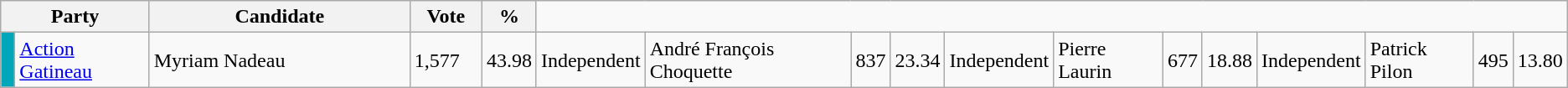<table class="wikitable">
<tr>
<th bgcolor="#DDDDFF" width="100px" colspan="2">Party</th>
<th bgcolor="#DDDDFF" width="200px">Candidate</th>
<th bgcolor="#DDDDFF" width="50px">Vote</th>
<th bgcolor="#DDDDFF" width="30px">%</th>
</tr>
<tr>
<td bgcolor=#00a7ba> </td>
<td><a href='#'>Action Gatineau</a></td>
<td>Myriam Nadeau</td>
<td>1,577</td>
<td>43.98<br></td>
<td>Independent</td>
<td>André François Choquette</td>
<td>837</td>
<td>23.34<br></td>
<td>Independent</td>
<td>Pierre Laurin</td>
<td>677</td>
<td>18.88<br></td>
<td>Independent</td>
<td>Patrick Pilon</td>
<td>495</td>
<td>13.80</td>
</tr>
</table>
